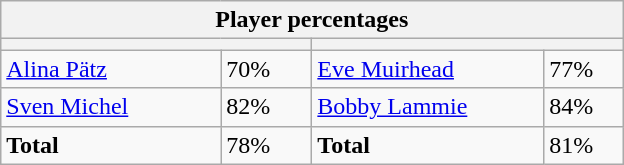<table class="wikitable">
<tr>
<th colspan=4 width=400>Player percentages</th>
</tr>
<tr>
<th colspan=2 width=200 style="white-space:nowrap;"></th>
<th colspan=2 width=200 style="white-space:nowrap;"></th>
</tr>
<tr>
<td><a href='#'>Alina Pätz</a></td>
<td>70%</td>
<td><a href='#'>Eve Muirhead</a></td>
<td>77%</td>
</tr>
<tr>
<td><a href='#'>Sven Michel</a></td>
<td>82%</td>
<td><a href='#'>Bobby Lammie</a></td>
<td>84%</td>
</tr>
<tr>
<td><strong>Total</strong></td>
<td>78%</td>
<td><strong>Total</strong></td>
<td>81%</td>
</tr>
</table>
